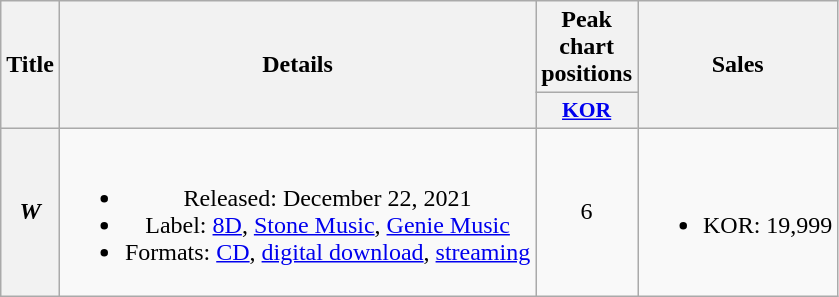<table class="wikitable plainrowheaders" style="text-align:center">
<tr>
<th scope="col" rowspan="2">Title</th>
<th scope="col" rowspan="2">Details</th>
<th scope="col">Peak chart positions</th>
<th scope="col" rowspan="2">Sales</th>
</tr>
<tr>
<th scope="col" style="font-size:90%; width:2.5em"><a href='#'>KOR</a><br></th>
</tr>
<tr>
<th scope="row"><em>W</em></th>
<td><br><ul><li>Released: December 22, 2021</li><li>Label: <a href='#'>8D</a>, <a href='#'>Stone Music</a>, <a href='#'>Genie Music</a></li><li>Formats: <a href='#'>CD</a>, <a href='#'>digital download</a>, <a href='#'>streaming</a></li></ul></td>
<td>6</td>
<td><br><ul><li>KOR: 19,999</li></ul></td>
</tr>
</table>
